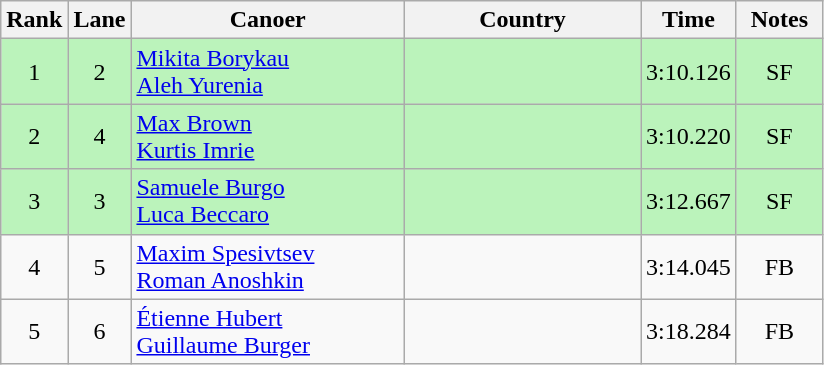<table class="wikitable" style="text-align:center;">
<tr>
<th width=30>Rank</th>
<th width=30>Lane</th>
<th width=175>Canoer</th>
<th width=150>Country</th>
<th width=30>Time</th>
<th width=50>Notes</th>
</tr>
<tr bgcolor=bbf3bb>
<td>1</td>
<td>2</td>
<td align=left><a href='#'>Mikita Borykau</a><br><a href='#'>Aleh Yurenia</a></td>
<td align=left></td>
<td>3:10.126</td>
<td>SF</td>
</tr>
<tr bgcolor=bbf3bb>
<td>2</td>
<td>4</td>
<td align=left><a href='#'>Max Brown</a><br><a href='#'>Kurtis Imrie</a></td>
<td align=left></td>
<td>3:10.220</td>
<td>SF</td>
</tr>
<tr bgcolor=bbf3bb>
<td>3</td>
<td>3</td>
<td align=left><a href='#'>Samuele Burgo</a><br><a href='#'>Luca Beccaro</a></td>
<td align=left></td>
<td>3:12.667</td>
<td>SF</td>
</tr>
<tr>
<td>4</td>
<td>5</td>
<td align=left><a href='#'>Maxim Spesivtsev</a><br><a href='#'>Roman Anoshkin</a></td>
<td align=left></td>
<td>3:14.045</td>
<td>FB</td>
</tr>
<tr>
<td>5</td>
<td>6</td>
<td align=left><a href='#'>Étienne Hubert</a><br><a href='#'>Guillaume Burger</a></td>
<td align=left></td>
<td>3:18.284</td>
<td>FB</td>
</tr>
</table>
